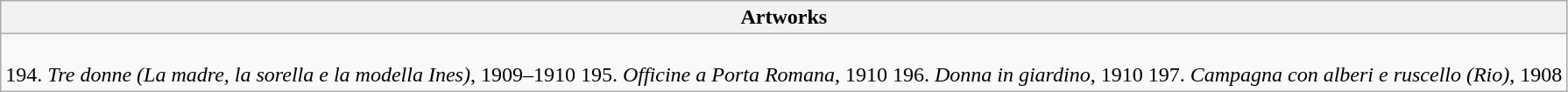<table class="wikitable collapsible collapsed">
<tr>
<th>Artworks</th>
</tr>
<tr>
<td><br>194. <em>Tre donne (La madre, la sorella e la modella Ines)</em>, 1909–1910
195. <em>Officine a Porta Romana</em>, 1910
196. <em>Donna in giardino</em>, 1910
197. <em>Campagna con alberi e ruscello (Rio)</em>, 1908</td>
</tr>
</table>
